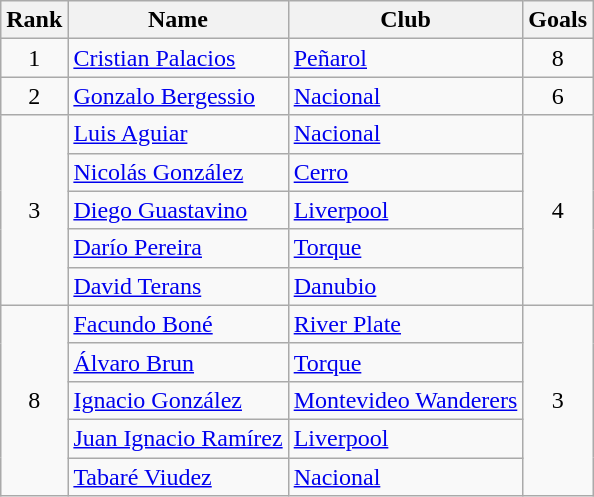<table class="wikitable" border="1">
<tr>
<th>Rank</th>
<th>Name</th>
<th>Club</th>
<th>Goals</th>
</tr>
<tr>
<td align=center>1</td>
<td> <a href='#'>Cristian Palacios</a></td>
<td><a href='#'>Peñarol</a></td>
<td align=center>8</td>
</tr>
<tr>
<td align=center>2</td>
<td> <a href='#'>Gonzalo Bergessio</a></td>
<td><a href='#'>Nacional</a></td>
<td align=center>6</td>
</tr>
<tr>
<td rowspan=5 align=center>3</td>
<td> <a href='#'>Luis Aguiar</a></td>
<td><a href='#'>Nacional</a></td>
<td rowspan=5 align=center>4</td>
</tr>
<tr>
<td> <a href='#'>Nicolás González</a></td>
<td><a href='#'>Cerro</a></td>
</tr>
<tr>
<td> <a href='#'>Diego Guastavino</a></td>
<td><a href='#'>Liverpool</a></td>
</tr>
<tr>
<td> <a href='#'>Darío Pereira</a></td>
<td><a href='#'>Torque</a></td>
</tr>
<tr>
<td> <a href='#'>David Terans</a></td>
<td><a href='#'>Danubio</a></td>
</tr>
<tr>
<td rowspan=5 align=center>8</td>
<td> <a href='#'>Facundo Boné</a></td>
<td><a href='#'>River Plate</a></td>
<td rowspan=5 align=center>3</td>
</tr>
<tr>
<td> <a href='#'>Álvaro Brun</a></td>
<td><a href='#'>Torque</a></td>
</tr>
<tr>
<td> <a href='#'>Ignacio González</a></td>
<td><a href='#'>Montevideo Wanderers</a></td>
</tr>
<tr>
<td> <a href='#'>Juan Ignacio Ramírez</a></td>
<td><a href='#'>Liverpool</a></td>
</tr>
<tr>
<td> <a href='#'>Tabaré Viudez</a></td>
<td><a href='#'>Nacional</a></td>
</tr>
</table>
